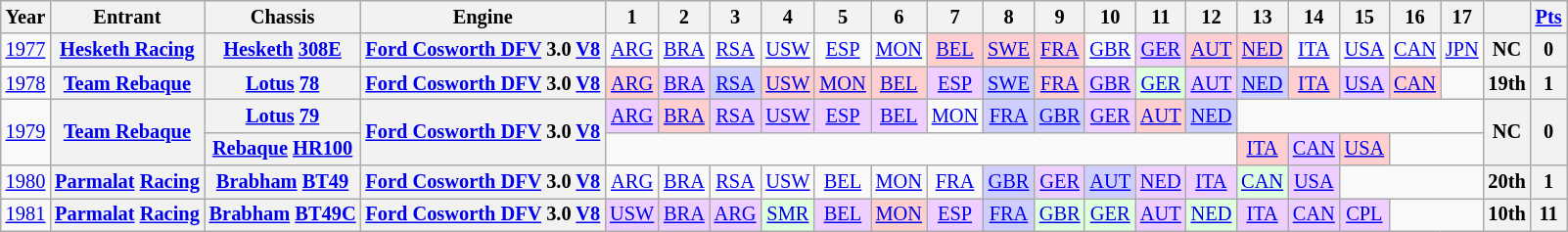<table class="wikitable" style="text-align:center; font-size:85%">
<tr>
<th>Year</th>
<th>Entrant</th>
<th>Chassis</th>
<th>Engine</th>
<th>1</th>
<th>2</th>
<th>3</th>
<th>4</th>
<th>5</th>
<th>6</th>
<th>7</th>
<th>8</th>
<th>9</th>
<th>10</th>
<th>11</th>
<th>12</th>
<th>13</th>
<th>14</th>
<th>15</th>
<th>16</th>
<th>17</th>
<th></th>
<th><a href='#'>Pts</a></th>
</tr>
<tr>
<td><a href='#'>1977</a></td>
<th nowrap><a href='#'>Hesketh Racing</a></th>
<th nowrap><a href='#'>Hesketh</a> <a href='#'>308E</a></th>
<th nowrap><a href='#'>Ford Cosworth DFV</a> 3.0 <a href='#'>V8</a></th>
<td><a href='#'>ARG</a></td>
<td><a href='#'>BRA</a></td>
<td><a href='#'>RSA</a></td>
<td><a href='#'>USW</a></td>
<td><a href='#'>ESP</a></td>
<td><a href='#'>MON</a></td>
<td style="background:#FFCFCF;"><a href='#'>BEL</a><br></td>
<td style="background:#FFCFCF;"><a href='#'>SWE</a><br></td>
<td style="background:#FFCFCF;"><a href='#'>FRA</a><br></td>
<td><a href='#'>GBR</a></td>
<td style="background:#EFCFFF;"><a href='#'>GER</a><br></td>
<td style="background:#FFCFCF;"><a href='#'>AUT</a><br></td>
<td style="background:#FFCFCF;"><a href='#'>NED</a><br></td>
<td><a href='#'>ITA</a></td>
<td><a href='#'>USA</a></td>
<td><a href='#'>CAN</a></td>
<td><a href='#'>JPN</a></td>
<th>NC</th>
<th>0</th>
</tr>
<tr>
<td><a href='#'>1978</a></td>
<th nowrap><a href='#'>Team Rebaque</a></th>
<th nowrap><a href='#'>Lotus</a> <a href='#'>78</a></th>
<th nowrap><a href='#'>Ford Cosworth DFV</a> 3.0 <a href='#'>V8</a></th>
<td style="background:#FFCFCF;"><a href='#'>ARG</a><br></td>
<td style="background:#EFCFFF;"><a href='#'>BRA</a><br></td>
<td style="background:#CFCFFF;"><a href='#'>RSA</a><br></td>
<td style="background:#FFCFCF;"><a href='#'>USW</a><br></td>
<td style="background:#FFCFCF;"><a href='#'>MON</a><br></td>
<td style="background:#FFCFCF;"><a href='#'>BEL</a><br></td>
<td style="background:#EFCFFF;"><a href='#'>ESP</a><br></td>
<td style="background:#CFCFFF;"><a href='#'>SWE</a><br></td>
<td style="background:#FFCFCF;"><a href='#'>FRA</a><br></td>
<td style="background:#EFCFFF;"><a href='#'>GBR</a><br></td>
<td style="background:#DFFFDF;"><a href='#'>GER</a><br></td>
<td style="background:#EFCFFF;"><a href='#'>AUT</a><br></td>
<td style="background:#CFCFFF;"><a href='#'>NED</a><br></td>
<td style="background:#FFCFCF;"><a href='#'>ITA</a><br></td>
<td style="background:#EFCFFF;"><a href='#'>USA</a><br></td>
<td style="background:#FFCFCF;"><a href='#'>CAN</a><br></td>
<td></td>
<th>19th</th>
<th>1</th>
</tr>
<tr>
<td rowspan=2><a href='#'>1979</a></td>
<th rowspan=2 nowrap><a href='#'>Team Rebaque</a></th>
<th nowrap><a href='#'>Lotus</a> <a href='#'>79</a></th>
<th rowspan=2 nowrap><a href='#'>Ford Cosworth DFV</a> 3.0 <a href='#'>V8</a></th>
<td style="background:#EFCFFF;"><a href='#'>ARG</a><br></td>
<td style="background:#FFCFCF;"><a href='#'>BRA</a><br></td>
<td style="background:#EFCFFF;"><a href='#'>RSA</a><br></td>
<td style="background:#EFCFFF;"><a href='#'>USW</a><br></td>
<td style="background:#EFCFFF;"><a href='#'>ESP</a><br></td>
<td style="background:#EFCFFF;"><a href='#'>BEL</a><br></td>
<td><a href='#'>MON</a></td>
<td style="background:#CFCFFF;"><a href='#'>FRA</a><br></td>
<td style="background:#CFCFFF;"><a href='#'>GBR</a><br></td>
<td style="background:#EFCFFF;"><a href='#'>GER</a><br></td>
<td style="background:#FFCFCF;"><a href='#'>AUT</a><br></td>
<td style="background:#CFCFFF;"><a href='#'>NED</a><br></td>
<td colspan=5></td>
<th rowspan=2>NC</th>
<th rowspan=2>0</th>
</tr>
<tr>
<th nowrap><a href='#'>Rebaque</a> <a href='#'>HR100</a></th>
<td colspan=12></td>
<td style="background:#FFCFCF;"><a href='#'>ITA</a><br></td>
<td style="background:#EFCFFF;"><a href='#'>CAN</a><br></td>
<td style="background:#FFCFCF;"><a href='#'>USA</a><br></td>
<td colspan=2></td>
</tr>
<tr>
<td><a href='#'>1980</a></td>
<th nowrap><a href='#'>Parmalat</a> <a href='#'>Racing</a></th>
<th nowrap><a href='#'>Brabham</a> <a href='#'>BT49</a></th>
<th nowrap><a href='#'>Ford Cosworth DFV</a> 3.0 <a href='#'>V8</a></th>
<td><a href='#'>ARG</a></td>
<td><a href='#'>BRA</a></td>
<td><a href='#'>RSA</a></td>
<td><a href='#'>USW</a></td>
<td><a href='#'>BEL</a></td>
<td><a href='#'>MON</a></td>
<td><a href='#'>FRA</a></td>
<td style="background:#CFCFFF;"><a href='#'>GBR</a><br></td>
<td style="background:#EFCFFF;"><a href='#'>GER</a><br></td>
<td style="background:#CFCFFF;"><a href='#'>AUT</a><br></td>
<td style="background:#EFCFFF;"><a href='#'>NED</a><br></td>
<td style="background:#EFCFFF;"><a href='#'>ITA</a><br></td>
<td style="background:#DFFFDF;"><a href='#'>CAN</a><br></td>
<td style="background:#EFCFFF;"><a href='#'>USA</a><br></td>
<td colspan=3></td>
<th>20th</th>
<th>1</th>
</tr>
<tr>
<td><a href='#'>1981</a></td>
<th nowrap><a href='#'>Parmalat</a> <a href='#'>Racing</a></th>
<th nowrap><a href='#'>Brabham</a> <a href='#'>BT49C</a></th>
<th nowrap><a href='#'>Ford Cosworth DFV</a> 3.0 <a href='#'>V8</a></th>
<td style="background:#EFCFFF;"><a href='#'>USW</a><br></td>
<td style="background:#EFCFFF;"><a href='#'>BRA</a><br></td>
<td style="background:#EFCFFF;"><a href='#'>ARG</a><br></td>
<td style="background:#DFFFDF;"><a href='#'>SMR</a><br></td>
<td style="background:#EFCFFF;"><a href='#'>BEL</a><br></td>
<td style="background:#FFCFCF;"><a href='#'>MON</a><br></td>
<td style="background:#EFCFFF;"><a href='#'>ESP</a><br></td>
<td style="background:#CFCFFF;"><a href='#'>FRA</a><br></td>
<td style="background:#DFFFDF;"><a href='#'>GBR</a><br></td>
<td style="background:#DFFFDF;"><a href='#'>GER</a><br></td>
<td style="background:#EFCFFF;"><a href='#'>AUT</a><br></td>
<td style="background:#DFFFDF;"><a href='#'>NED</a><br></td>
<td style="background:#EFCFFF;"><a href='#'>ITA</a><br></td>
<td style="background:#EFCFFF;"><a href='#'>CAN</a><br></td>
<td style="background:#EFCFFF;"><a href='#'>CPL</a><br></td>
<td colspan=2></td>
<th>10th</th>
<th>11</th>
</tr>
</table>
